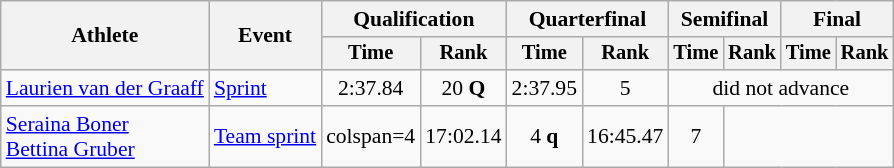<table class="wikitable" style="font-size:90%">
<tr>
<th rowspan="2">Athlete</th>
<th rowspan="2">Event</th>
<th colspan="2">Qualification</th>
<th colspan="2">Quarterfinal</th>
<th colspan="2">Semifinal</th>
<th colspan="2">Final</th>
</tr>
<tr style="font-size:95%">
<th>Time</th>
<th>Rank</th>
<th>Time</th>
<th>Rank</th>
<th>Time</th>
<th>Rank</th>
<th>Time</th>
<th>Rank</th>
</tr>
<tr align=center>
<td align=left><a href='#'>Laurien van der Graaff</a></td>
<td align=left><a href='#'>Sprint</a></td>
<td>2:37.84</td>
<td>20 <strong>Q</strong></td>
<td>2:37.95</td>
<td>5</td>
<td colspan=6>did not advance</td>
</tr>
<tr align=center>
<td align=left><a href='#'>Seraina Boner</a><br><a href='#'>Bettina Gruber</a></td>
<td align=left><a href='#'>Team sprint</a></td>
<td>colspan=4 </td>
<td>17:02.14</td>
<td>4 <strong>q</strong></td>
<td>16:45.47</td>
<td>7</td>
</tr>
</table>
